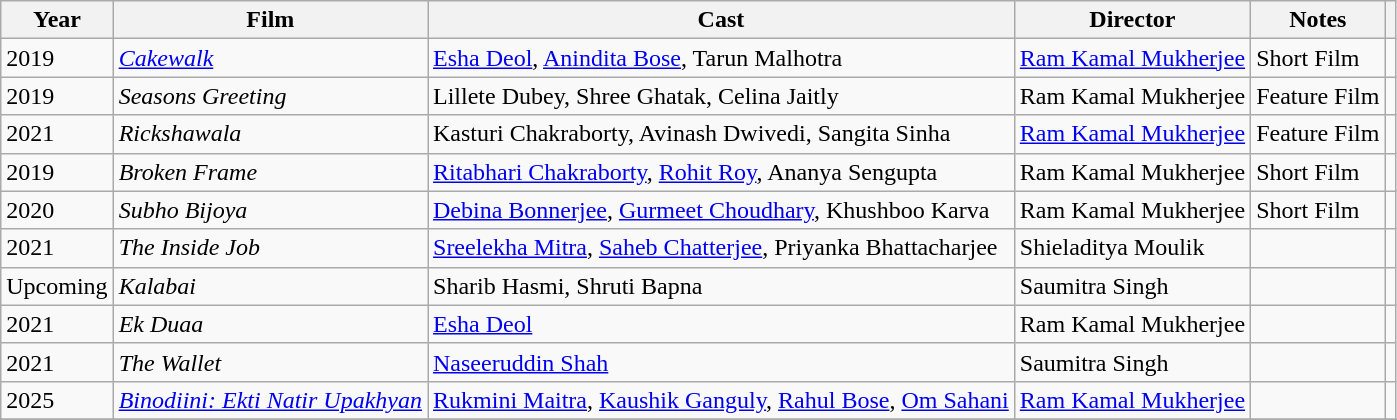<table class="wikitable sortable">
<tr>
<th>Year</th>
<th>Film</th>
<th>Cast</th>
<th>Director</th>
<th>Notes</th>
<th></th>
</tr>
<tr>
<td>2019</td>
<td><a href='#'><em>Cakewalk</em></a></td>
<td><a href='#'>Esha Deol</a>, <a href='#'>Anindita Bose</a>, Tarun Malhotra</td>
<td><a href='#'>Ram Kamal Mukherjee</a></td>
<td>Short Film</td>
<td></td>
</tr>
<tr>
<td>2019</td>
<td><em>Seasons Greeting</em></td>
<td>Lillete Dubey, Shree Ghatak, Celina Jaitly</td>
<td>Ram Kamal Mukherjee</td>
<td>Feature Film</td>
<td></td>
</tr>
<tr>
<td>2021</td>
<td><em>Rickshawala</em></td>
<td>Kasturi Chakraborty, Avinash Dwivedi, Sangita Sinha</td>
<td><a href='#'>Ram Kamal Mukherjee</a></td>
<td>Feature Film</td>
<td></td>
</tr>
<tr>
<td>2019</td>
<td><em>Broken Frame</em></td>
<td><a href='#'>Ritabhari Chakraborty</a>, <a href='#'>Rohit Roy</a>, Ananya Sengupta</td>
<td>Ram Kamal Mukherjee</td>
<td>Short Film</td>
<td></td>
</tr>
<tr>
<td>2020</td>
<td><em>Subho Bijoya</em></td>
<td><a href='#'>Debina Bonnerjee</a>, <a href='#'>Gurmeet Choudhary</a>, Khushboo Karva</td>
<td>Ram Kamal Mukherjee</td>
<td>Short Film</td>
<td></td>
</tr>
<tr>
<td>2021</td>
<td><em>The Inside Job</em> </td>
<td><a href='#'>Sreelekha Mitra</a>, <a href='#'>Saheb Chatterjee</a>, Priyanka Bhattacharjee</td>
<td>Shieladitya Moulik</td>
<td></td>
<td></td>
</tr>
<tr>
<td>Upcoming</td>
<td><em>Kalabai</em> </td>
<td>Sharib Hasmi, Shruti Bapna</td>
<td>Saumitra Singh</td>
<td></td>
<td></td>
</tr>
<tr>
<td>2021</td>
<td><em>Ek Duaa</em></td>
<td><a href='#'>Esha Deol</a></td>
<td>Ram Kamal Mukherjee</td>
<td></td>
<td></td>
</tr>
<tr>
<td>2021</td>
<td><em>The Wallet</em></td>
<td><a href='#'>Naseeruddin Shah</a></td>
<td>Saumitra Singh</td>
<td></td>
<td></td>
</tr>
<tr>
<td>2025</td>
<td><em><a href='#'>Binodiini: Ekti Natir Upakhyan</a></em></td>
<td><a href='#'>Rukmini Maitra</a>, <a href='#'>Kaushik Ganguly</a>, <a href='#'>Rahul Bose</a>, <a href='#'>Om Sahani</a></td>
<td><a href='#'>Ram Kamal Mukherjee</a></td>
<td></td>
<td></td>
</tr>
<tr>
</tr>
</table>
